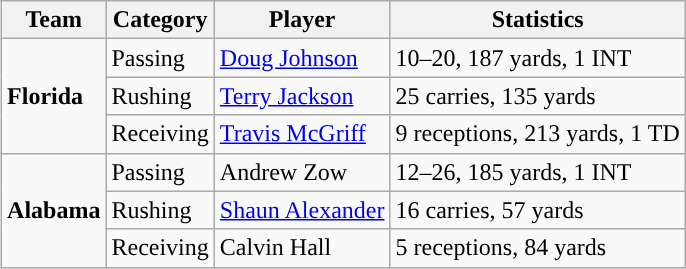<table class="wikitable" style="float: right;">
<tr>
<th>Team</th>
<th>Category</th>
<th>Player</th>
<th>Statistics</th>
</tr>
<tr>
<td rowspan=3><strong>Florida</strong></td>
<td>Passing</td>
<td><a href='#'>Doug Johnson</a></td>
<td>10–20, 187 yards, 1 INT</td>
</tr>
<tr>
<td>Rushing</td>
<td><a href='#'>Terry Jackson</a></td>
<td>25 carries, 135 yards</td>
</tr>
<tr>
<td>Receiving</td>
<td><a href='#'>Travis McGriff</a></td>
<td>9 receptions, 213 yards, 1 TD</td>
</tr>
<tr>
<td rowspan=3><strong>Alabama</strong></td>
<td>Passing</td>
<td>Andrew Zow</td>
<td>12–26, 185 yards, 1 INT</td>
</tr>
<tr>
<td>Rushing</td>
<td><a href='#'>Shaun Alexander</a></td>
<td>16 carries, 57 yards</td>
</tr>
<tr>
<td>Receiving</td>
<td>Calvin Hall</td>
<td>5 receptions, 84 yards</td>
</tr>
</table>
